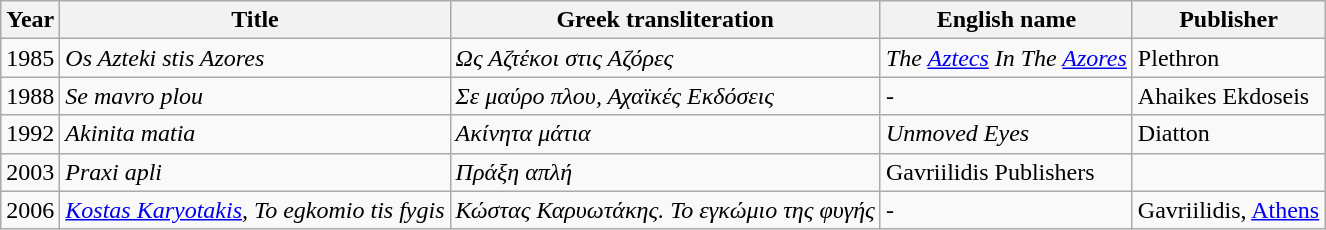<table class="wikitable">
<tr>
<th>Year</th>
<th>Title</th>
<th>Greek  transliteration</th>
<th>English name</th>
<th>Publisher</th>
</tr>
<tr>
<td>1985</td>
<td><em>Os Azteki stis Azores</em></td>
<td><em>Ως Αζτέκοι στις Αζόρες</em></td>
<td><em>The <a href='#'>Aztecs</a> In The <a href='#'>Azores</a></em></td>
<td>Plethron</td>
</tr>
<tr>
<td>1988</td>
<td><em>Se mavro plou</em></td>
<td><em>Σε μαύρο πλου, Αχαϊκές Εκδόσεις</em></td>
<td>-</td>
<td>Ahaikes Ekdoseis</td>
</tr>
<tr>
<td>1992</td>
<td><em>Akinita matia</em></td>
<td><em>Ακίνητα μάτια</em></td>
<td><em>Unmoved Eyes</em></td>
<td>Diatton</td>
</tr>
<tr>
<td>2003</td>
<td><em>Praxi apli</em></td>
<td><em>Πράξη απλή</em></td>
<td>Gavriilidis Publishers</td>
</tr>
<tr>
<td>2006</td>
<td><em><a href='#'>Kostas Karyotakis</a>, To egkomio tis fygis</em></td>
<td><em>Κώστας Καρυωτάκης. Το εγκώμιο της φυγής</em></td>
<td>-</td>
<td>Gavriilidis, <a href='#'>Athens</a></td>
</tr>
</table>
